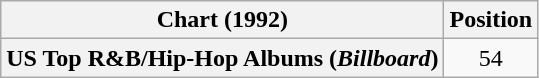<table class="wikitable plainrowheaders" style="text-align:center">
<tr>
<th scope="col">Chart (1992)</th>
<th scope="col">Position</th>
</tr>
<tr>
<th scope="row">US Top R&B/Hip-Hop Albums (<em>Billboard</em>)</th>
<td>54</td>
</tr>
</table>
